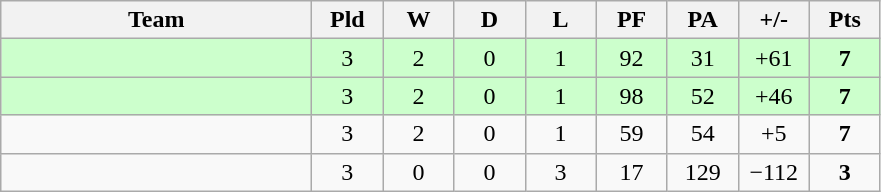<table class="wikitable" style="text-align: center;">
<tr>
<th width="200">Team</th>
<th width="40">Pld</th>
<th width="40">W</th>
<th width="40">D</th>
<th width="40">L</th>
<th width="40">PF</th>
<th width="40">PA</th>
<th width="40">+/-</th>
<th width="40">Pts</th>
</tr>
<tr bgcolor=ccffcc>
<td align=left></td>
<td>3</td>
<td>2</td>
<td>0</td>
<td>1</td>
<td>92</td>
<td>31</td>
<td>+61</td>
<td><strong>7</strong></td>
</tr>
<tr bgcolor=ccffcc>
<td align=left></td>
<td>3</td>
<td>2</td>
<td>0</td>
<td>1</td>
<td>98</td>
<td>52</td>
<td>+46</td>
<td><strong>7</strong></td>
</tr>
<tr>
<td align=left></td>
<td>3</td>
<td>2</td>
<td>0</td>
<td>1</td>
<td>59</td>
<td>54</td>
<td>+5</td>
<td><strong>7</strong></td>
</tr>
<tr>
<td align=left></td>
<td>3</td>
<td>0</td>
<td>0</td>
<td>3</td>
<td>17</td>
<td>129</td>
<td>−112</td>
<td><strong>3</strong></td>
</tr>
</table>
